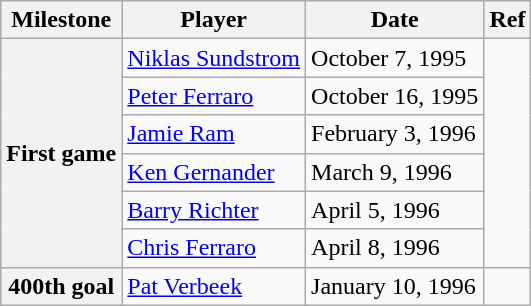<table class="wikitable">
<tr>
<th scope="col">Milestone</th>
<th scope="col">Player</th>
<th scope="col">Date</th>
<th scope="col">Ref</th>
</tr>
<tr>
<th rowspan=6>First game</th>
<td><a href='#'>Niklas Sundstrom</a></td>
<td>October 7, 1995</td>
<td rowspan=6></td>
</tr>
<tr>
<td><a href='#'>Peter Ferraro</a></td>
<td>October 16, 1995</td>
</tr>
<tr>
<td><a href='#'>Jamie Ram</a></td>
<td>February 3, 1996</td>
</tr>
<tr>
<td><a href='#'>Ken Gernander</a></td>
<td>March 9, 1996</td>
</tr>
<tr>
<td><a href='#'>Barry Richter</a></td>
<td>April 5, 1996</td>
</tr>
<tr>
<td><a href='#'>Chris Ferraro</a></td>
<td>April 8, 1996</td>
</tr>
<tr>
<th>400th goal</th>
<td><a href='#'>Pat Verbeek</a></td>
<td>January 10, 1996</td>
<td></td>
</tr>
</table>
